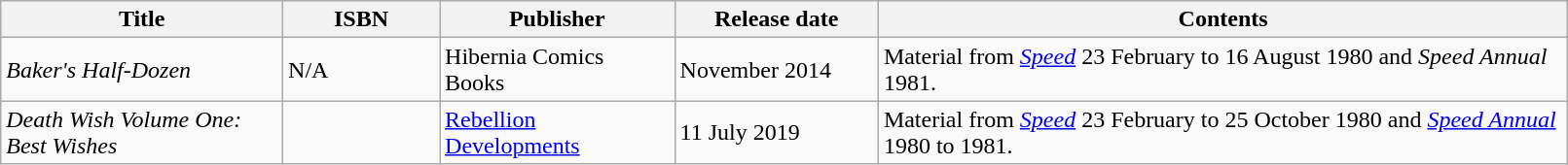<table class="wikitable" width="85%">
<tr>
<th width=18%>Title</th>
<th width=10%>ISBN</th>
<th width=15%>Publisher</th>
<th width=13%>Release date</th>
<th width=44%>Contents</th>
</tr>
<tr>
<td><em>Baker's Half-Dozen</em></td>
<td>N/A</td>
<td>Hibernia Comics Books</td>
<td>November 2014</td>
<td>Material from <em><a href='#'>Speed</a></em> 23 February to 16 August 1980 and <em>Speed Annual</em> 1981.</td>
</tr>
<tr>
<td><em>Death Wish Volume One: Best Wishes</em></td>
<td></td>
<td><a href='#'>Rebellion Developments</a></td>
<td>11 July 2019</td>
<td>Material from <em><a href='#'>Speed</a></em> 23 February to 25 October 1980 and <em><a href='#'>Speed Annual</a></em> 1980 to 1981.</td>
</tr>
</table>
